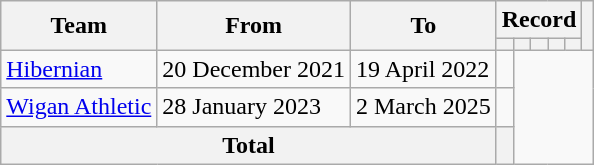<table class=wikitable style="text-align: center">
<tr>
<th rowspan=2>Team</th>
<th rowspan=2>From</th>
<th rowspan=2>To</th>
<th colspan=5>Record</th>
<th rowspan=2></th>
</tr>
<tr>
<th></th>
<th></th>
<th></th>
<th></th>
<th></th>
</tr>
<tr>
<td align=left><a href='#'>Hibernian</a></td>
<td align=left>20 December 2021</td>
<td align=left>19 April 2022<br></td>
<td></td>
</tr>
<tr>
<td align=left><a href='#'>Wigan Athletic</a></td>
<td align=left>28 January 2023</td>
<td align=left>2 March 2025<br></td>
<td></td>
</tr>
<tr>
<th colspan=3>Total<br></th>
<th></th>
</tr>
</table>
